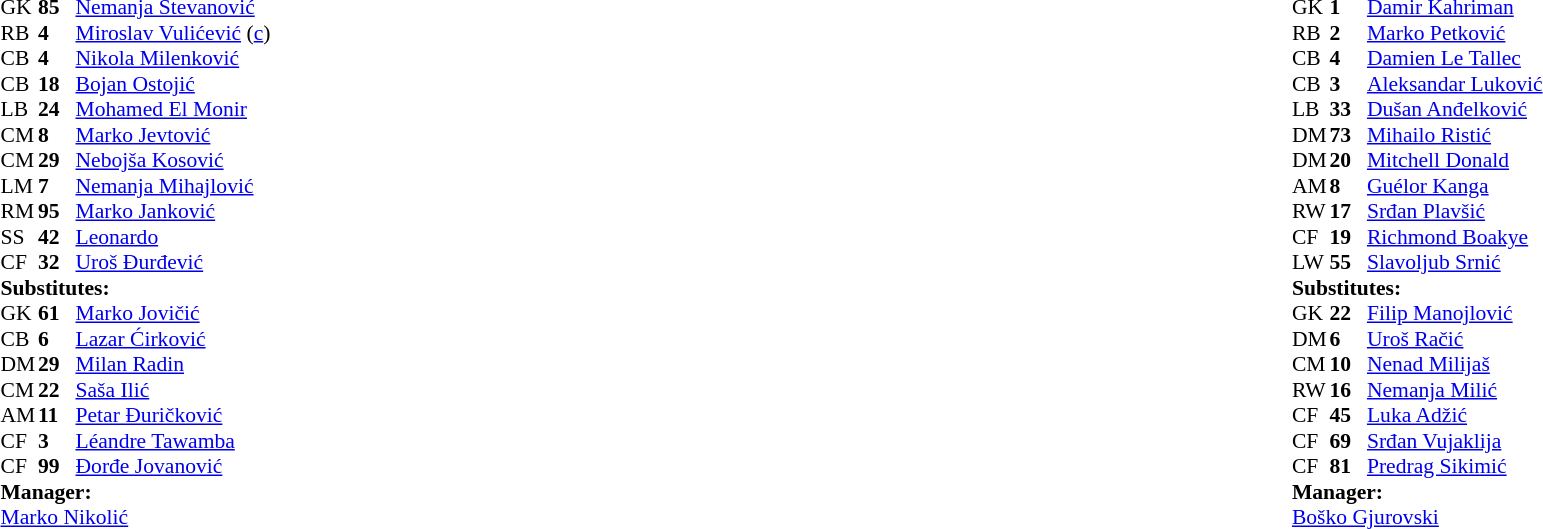<table style="width:100%">
<tr>
<td style="vertical-align:top;width:50%"><br><table style="font-size:90%" cellspacing="0" cellpadding="0">
<tr>
<th width="25"></th>
<th width="25"></th>
</tr>
<tr>
<td>GK</td>
<td><strong>85</strong></td>
<td> <a href='#'>Nemanja Stevanović</a></td>
</tr>
<tr>
<td>RB</td>
<td><strong>4</strong></td>
<td> <a href='#'>Miroslav Vulićević</a> (<a href='#'>c</a>) </td>
</tr>
<tr>
<td>CB</td>
<td><strong>4</strong></td>
<td> <a href='#'>Nikola Milenković</a></td>
</tr>
<tr>
<td>CB</td>
<td><strong>18</strong></td>
<td> <a href='#'>Bojan Ostojić</a> </td>
</tr>
<tr>
<td>LB</td>
<td><strong>24</strong></td>
<td> <a href='#'>Mohamed El Monir</a> </td>
</tr>
<tr>
<td>CM</td>
<td><strong>8</strong></td>
<td> <a href='#'>Marko Jevtović</a></td>
</tr>
<tr>
<td>CM</td>
<td><strong>29</strong></td>
<td> <a href='#'>Nebojša Kosović</a></td>
</tr>
<tr>
<td>LM</td>
<td><strong>7</strong></td>
<td> <a href='#'>Nemanja Mihajlović</a> </td>
</tr>
<tr>
<td>RM</td>
<td><strong>95</strong></td>
<td> <a href='#'>Marko Janković</a>  </td>
</tr>
<tr>
<td>SS</td>
<td><strong>42</strong></td>
<td> <a href='#'>Leonardo</a>  </td>
</tr>
<tr>
<td>CF</td>
<td><strong>32</strong></td>
<td> <a href='#'>Uroš Đurđević</a></td>
</tr>
<tr>
<td colspan=4><strong>Substitutes:</strong></td>
</tr>
<tr>
<td>GK</td>
<td><strong>61</strong></td>
<td> <a href='#'>Marko Jovičić</a></td>
</tr>
<tr>
<td>CB</td>
<td><strong>6</strong></td>
<td> <a href='#'>Lazar Ćirković</a></td>
</tr>
<tr>
<td>DM</td>
<td><strong>29</strong></td>
<td> <a href='#'>Milan Radin</a> </td>
</tr>
<tr>
<td>CM</td>
<td><strong>22</strong></td>
<td> <a href='#'>Saša Ilić</a> </td>
</tr>
<tr>
<td>AM</td>
<td><strong>11</strong></td>
<td> <a href='#'>Petar Đuričković</a>  </td>
</tr>
<tr>
<td>CF</td>
<td><strong>3</strong></td>
<td> <a href='#'>Léandre Tawamba</a></td>
</tr>
<tr>
<td>CF</td>
<td><strong>99</strong></td>
<td> <a href='#'>Đorđe Jovanović</a></td>
</tr>
<tr>
<td colspan=4><strong>Manager:</strong></td>
</tr>
<tr>
<td colspan="4"> <a href='#'>Marko Nikolić</a></td>
</tr>
</table>
</td>
<td valign="top" width="50%"><br><table cellspacing="0" cellpadding="0" style="font-size:90%;margin:auto">
<tr>
<th width="25"></th>
<th width="25"></th>
</tr>
<tr>
<td>GK</td>
<td><strong>1</strong></td>
<td> <a href='#'>Damir Kahriman</a></td>
</tr>
<tr>
<td>RB</td>
<td><strong>2</strong></td>
<td> <a href='#'>Marko Petković</a></td>
</tr>
<tr>
<td>CB</td>
<td><strong>4</strong></td>
<td> <a href='#'>Damien Le Tallec</a></td>
</tr>
<tr>
<td>CB</td>
<td><strong>3</strong></td>
<td> <a href='#'>Aleksandar Luković</a></td>
</tr>
<tr>
<td>LB</td>
<td><strong>33</strong></td>
<td> <a href='#'>Dušan Anđelković</a></td>
</tr>
<tr>
<td>DM</td>
<td><strong>73</strong></td>
<td> <a href='#'>Mihailo Ristić</a> </td>
</tr>
<tr>
<td>DM</td>
<td><strong>20</strong></td>
<td> <a href='#'>Mitchell Donald</a> </td>
</tr>
<tr>
<td>AM</td>
<td><strong>8</strong></td>
<td> <a href='#'>Guélor Kanga</a></td>
</tr>
<tr>
<td>RW</td>
<td><strong>17</strong></td>
<td> <a href='#'>Srđan Plavšić</a>  </td>
</tr>
<tr>
<td>CF</td>
<td><strong>19</strong></td>
<td> <a href='#'>Richmond Boakye</a></td>
</tr>
<tr>
<td>LW</td>
<td><strong>55</strong></td>
<td> <a href='#'>Slavoljub Srnić</a> </td>
</tr>
<tr>
<td colspan=4><strong>Substitutes:</strong></td>
</tr>
<tr>
<td>GK</td>
<td><strong>22</strong></td>
<td> <a href='#'>Filip Manojlović</a></td>
</tr>
<tr>
<td>DM</td>
<td><strong>6</strong></td>
<td> <a href='#'>Uroš Račić</a></td>
</tr>
<tr>
<td>CM</td>
<td><strong>10</strong></td>
<td> <a href='#'>Nenad Milijaš</a> </td>
</tr>
<tr>
<td>RW</td>
<td><strong>16</strong></td>
<td> <a href='#'>Nemanja Milić</a> </td>
</tr>
<tr>
<td>CF</td>
<td><strong>45</strong></td>
<td> <a href='#'>Luka Adžić</a></td>
</tr>
<tr>
<td>CF</td>
<td><strong>69</strong></td>
<td> <a href='#'>Srđan Vujaklija</a> </td>
</tr>
<tr>
<td>CF</td>
<td><strong>81</strong></td>
<td> <a href='#'>Predrag Sikimić</a></td>
</tr>
<tr>
<td colspan=4><strong>Manager:</strong></td>
</tr>
<tr>
<td colspan="4"> <a href='#'>Boško Gjurovski</a></td>
</tr>
</table>
</td>
</tr>
</table>
